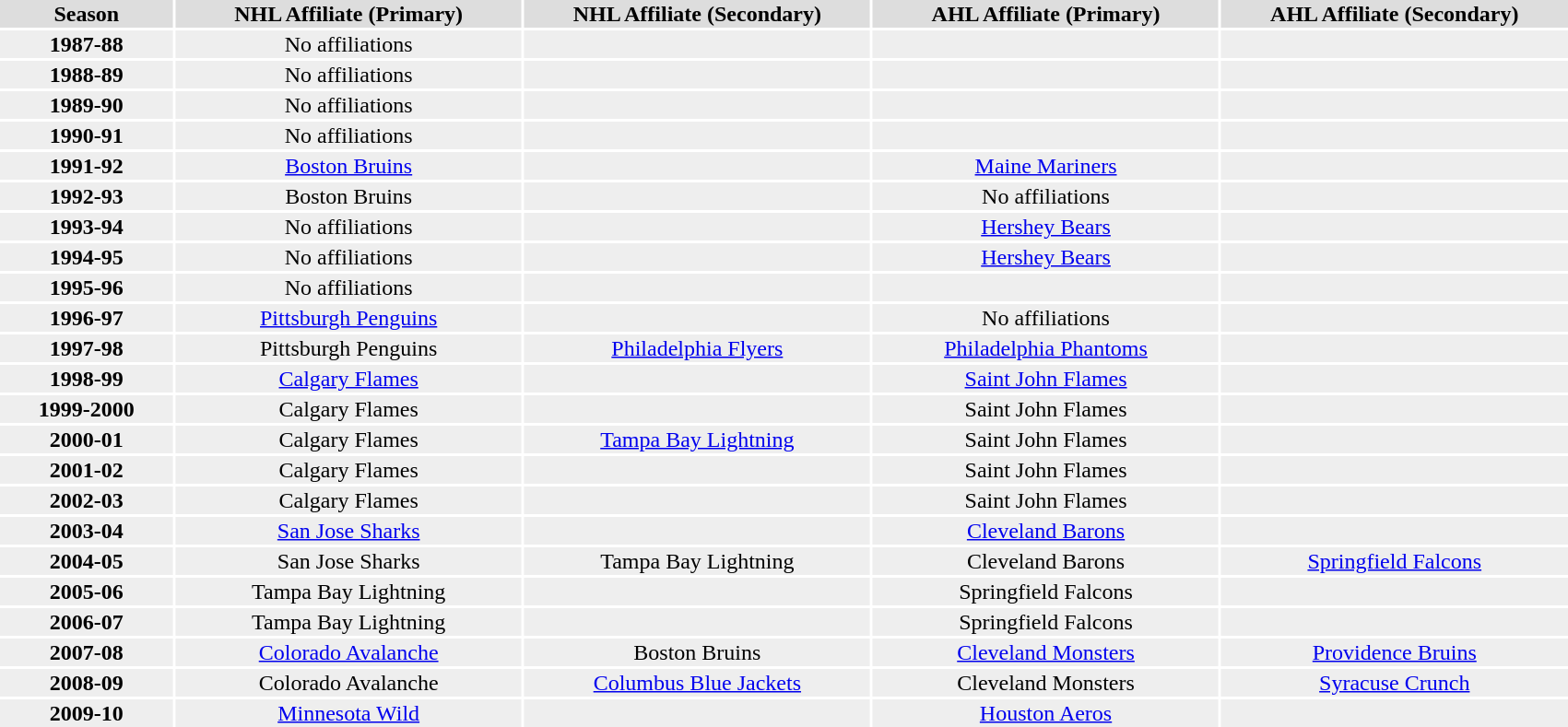<table width=90%>
<tr>
<th colspan=3></th>
</tr>
<tr bgcolor="#dddddd">
<th width=10%>Season</th>
<th width=20%>NHL Affiliate (Primary)</th>
<th width=20%>NHL Affiliate (Secondary)</th>
<th width=20%>AHL Affiliate (Primary)</th>
<th width=20%>AHL Affiliate (Secondary)</th>
</tr>
<tr bgcolor="#eeeeee">
<td align=center><strong>1987-88</strong></td>
<td align=center>No affiliations</td>
<td></td>
<td></td>
<td></td>
</tr>
<tr bgcolor="#eeeeee">
<td align=center><strong>1988-89</strong></td>
<td align=center>No affiliations</td>
<td></td>
<td></td>
<td></td>
</tr>
<tr bgcolor="#eeeeee">
<td align=center><strong>1989-90</strong></td>
<td align=center>No affiliations</td>
<td></td>
<td></td>
<td></td>
</tr>
<tr bgcolor="#eeeeee">
<td align=center><strong>1990-91</strong></td>
<td align=center>No affiliations</td>
<td></td>
<td></td>
<td></td>
</tr>
<tr bgcolor="#eeeeee">
<td align=center><strong>1991-92</strong></td>
<td align=center><a href='#'>Boston Bruins</a></td>
<td></td>
<td align=center><a href='#'>Maine Mariners</a></td>
<td></td>
</tr>
<tr bgcolor="#eeeeee">
<td align=center><strong>1992-93</strong></td>
<td align=center>Boston Bruins</td>
<td></td>
<td align=center>No affiliations</td>
<td></td>
</tr>
<tr bgcolor="#eeeeee">
<td align=center><strong>1993-94</strong></td>
<td align=center>No affiliations</td>
<td></td>
<td align=center><a href='#'>Hershey Bears</a></td>
<td></td>
</tr>
<tr bgcolor="#eeeeee">
<td align=center><strong>1994-95</strong></td>
<td align=center>No affiliations</td>
<td></td>
<td align=center><a href='#'>Hershey Bears</a></td>
<td></td>
</tr>
<tr bgcolor="#eeeeee">
<td align=center><strong>1995-96</strong></td>
<td align=center>No affiliations</td>
<td></td>
<td align=center></td>
<td></td>
</tr>
<tr bgcolor="#eeeeee">
<td align=center><strong>1996-97</strong></td>
<td align=center><a href='#'>Pittsburgh Penguins</a></td>
<td></td>
<td align=center>No affiliations</td>
<td></td>
</tr>
<tr bgcolor="#eeeeee">
<td align=center><strong>1997-98</strong></td>
<td align=center>Pittsburgh Penguins</td>
<td align=center><a href='#'>Philadelphia Flyers</a></td>
<td align=center><a href='#'>Philadelphia Phantoms</a></td>
<td></td>
</tr>
<tr bgcolor="#eeeeee">
<td align=center><strong>1998-99</strong></td>
<td align=center><a href='#'>Calgary Flames</a></td>
<td align=center></td>
<td align=center><a href='#'>Saint John Flames</a></td>
<td></td>
</tr>
<tr bgcolor="#eeeeee">
<td align=center><strong>1999-2000</strong></td>
<td align=center>Calgary Flames</td>
<td align=center></td>
<td align=center>Saint John Flames</td>
<td></td>
</tr>
<tr bgcolor="#eeeeee">
<td align=center><strong>2000-01</strong></td>
<td align=center>Calgary Flames</td>
<td align=center><a href='#'>Tampa Bay Lightning</a></td>
<td align=center>Saint John Flames</td>
<td></td>
</tr>
<tr bgcolor="#eeeeee">
<td align=center><strong>2001-02</strong></td>
<td align=center>Calgary Flames</td>
<td align=center></td>
<td align=center>Saint John Flames</td>
<td></td>
</tr>
<tr bgcolor="#eeeeee">
<td align=center><strong>2002-03</strong></td>
<td align=center>Calgary Flames</td>
<td align=center></td>
<td align=center>Saint John Flames</td>
<td></td>
</tr>
<tr bgcolor="#eeeeee">
<td align=center><strong>2003-04</strong></td>
<td align=center><a href='#'>San Jose Sharks</a></td>
<td align=center></td>
<td align=center><a href='#'>Cleveland Barons</a></td>
<td></td>
</tr>
<tr bgcolor="#eeeeee">
<td align=center><strong>2004-05</strong></td>
<td align=center>San Jose Sharks</td>
<td align=center>Tampa Bay Lightning</td>
<td align=center>Cleveland Barons</td>
<td align=center><a href='#'>Springfield Falcons</a></td>
</tr>
<tr bgcolor="#eeeeee">
<td align=center><strong>2005-06</strong></td>
<td align=center>Tampa Bay Lightning</td>
<td align=center></td>
<td align=center>Springfield Falcons</td>
<td align=center></td>
</tr>
<tr bgcolor="#eeeeee">
<td align=center><strong>2006-07</strong></td>
<td align=center>Tampa Bay Lightning</td>
<td align=center></td>
<td align=center>Springfield Falcons</td>
<td align=center></td>
</tr>
<tr bgcolor="#eeeeee">
<td align=center><strong>2007-08</strong></td>
<td align=center><a href='#'>Colorado Avalanche</a></td>
<td align=center>Boston Bruins</td>
<td align=center><a href='#'>Cleveland Monsters</a></td>
<td align=center><a href='#'>Providence Bruins</a></td>
</tr>
<tr bgcolor="#eeeeee">
<td align=center><strong>2008-09</strong></td>
<td align=center>Colorado Avalanche</td>
<td align=center><a href='#'>Columbus Blue Jackets</a></td>
<td align=center>Cleveland Monsters</td>
<td align=center><a href='#'>Syracuse Crunch</a></td>
</tr>
<tr bgcolor="#eeeeee">
<td align=center><strong>2009-10</strong></td>
<td align=center><a href='#'>Minnesota Wild</a></td>
<td align=center></td>
<td align=center><a href='#'>Houston Aeros</a></td>
<td align=center></td>
</tr>
</table>
